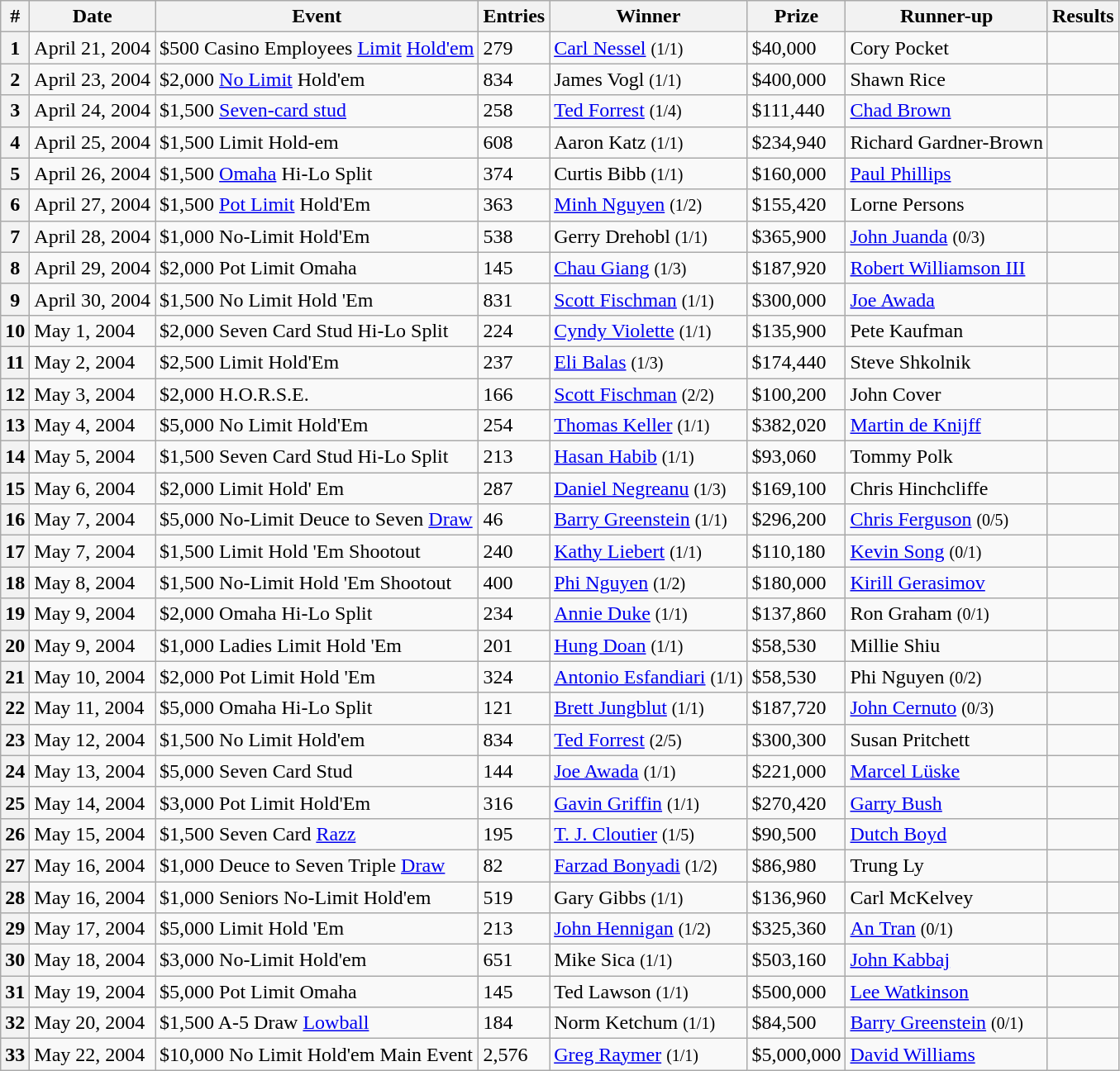<table class="wikitable sortable">
<tr>
<th bgcolor="#FFEBAD">#</th>
<th>Date</th>
<th bgcolor="#FFEBAD">Event</th>
<th>Entries</th>
<th bgcolor="#FFEBAD">Winner</th>
<th bgcolor="#FFEBAD">Prize</th>
<th bgcolor="#FFEBAD">Runner-up</th>
<th>Results</th>
</tr>
<tr>
<th>1</th>
<td>April 21, 2004</td>
<td>$500 Casino Employees <a href='#'>Limit</a> <a href='#'>Hold'em</a></td>
<td>279</td>
<td><a href='#'>Carl Nessel</a> <small>(1/1)</small></td>
<td>$40,000</td>
<td>Cory Pocket</td>
<td></td>
</tr>
<tr>
<th>2</th>
<td>April 23, 2004</td>
<td>$2,000 <a href='#'>No Limit</a> Hold'em</td>
<td>834</td>
<td>James Vogl <small>(1/1)</small></td>
<td>$400,000</td>
<td>Shawn Rice</td>
<td></td>
</tr>
<tr>
<th>3</th>
<td>April 24, 2004</td>
<td>$1,500 <a href='#'>Seven-card stud</a></td>
<td>258</td>
<td><a href='#'>Ted Forrest</a> <small>(1/4)</small></td>
<td>$111,440</td>
<td><a href='#'>Chad Brown</a></td>
<td></td>
</tr>
<tr>
<th>4</th>
<td>April 25, 2004</td>
<td>$1,500 Limit Hold-em</td>
<td>608</td>
<td>Aaron Katz <small>(1/1)</small></td>
<td>$234,940</td>
<td>Richard Gardner-Brown</td>
<td></td>
</tr>
<tr>
<th>5</th>
<td>April 26, 2004</td>
<td>$1,500 <a href='#'>Omaha</a> Hi-Lo Split</td>
<td>374</td>
<td>Curtis Bibb <small>(1/1)</small></td>
<td>$160,000</td>
<td><a href='#'>Paul Phillips</a></td>
<td></td>
</tr>
<tr>
<th>6</th>
<td>April 27, 2004</td>
<td>$1,500 <a href='#'>Pot Limit</a> Hold'Em</td>
<td>363</td>
<td><a href='#'>Minh Nguyen</a> <small>(1/2)</small></td>
<td>$155,420</td>
<td>Lorne Persons</td>
<td></td>
</tr>
<tr>
<th>7</th>
<td>April 28, 2004</td>
<td>$1,000 No-Limit Hold'Em</td>
<td>538</td>
<td>Gerry Drehobl <small>(1/1)</small></td>
<td>$365,900</td>
<td><a href='#'>John Juanda</a> <small>(0/3)</small></td>
<td></td>
</tr>
<tr>
<th>8</th>
<td>April 29, 2004</td>
<td>$2,000 Pot Limit Omaha</td>
<td>145</td>
<td><a href='#'>Chau Giang</a> <small>(1/3)</small></td>
<td>$187,920</td>
<td><a href='#'>Robert Williamson III</a></td>
<td></td>
</tr>
<tr>
<th>9</th>
<td>April 30, 2004</td>
<td>$1,500 No Limit Hold 'Em</td>
<td>831</td>
<td><a href='#'>Scott Fischman</a> <small>(1/1)</small></td>
<td>$300,000</td>
<td><a href='#'>Joe Awada</a></td>
<td></td>
</tr>
<tr>
<th>10</th>
<td>May 1, 2004</td>
<td>$2,000 Seven Card Stud Hi-Lo Split</td>
<td>224</td>
<td><a href='#'>Cyndy Violette</a> <small>(1/1)</small></td>
<td>$135,900</td>
<td>Pete Kaufman</td>
<td></td>
</tr>
<tr>
<th>11</th>
<td>May 2, 2004</td>
<td>$2,500 Limit Hold'Em</td>
<td>237</td>
<td><a href='#'>Eli Balas</a> <small>(1/3)</small></td>
<td>$174,440</td>
<td>Steve Shkolnik</td>
<td></td>
</tr>
<tr>
<th>12</th>
<td>May 3, 2004</td>
<td>$2,000 H.O.R.S.E.</td>
<td>166</td>
<td><a href='#'>Scott Fischman</a> <small>(2/2)</small></td>
<td>$100,200</td>
<td>John Cover</td>
<td></td>
</tr>
<tr>
<th>13</th>
<td>May 4, 2004</td>
<td>$5,000 No Limit Hold'Em</td>
<td>254</td>
<td><a href='#'>Thomas Keller</a> <small>(1/1)</small></td>
<td>$382,020</td>
<td><a href='#'>Martin de Knijff</a></td>
<td></td>
</tr>
<tr>
<th>14</th>
<td>May 5, 2004</td>
<td>$1,500 Seven Card Stud Hi-Lo Split</td>
<td>213</td>
<td><a href='#'>Hasan Habib</a> <small>(1/1)</small></td>
<td>$93,060</td>
<td>Tommy Polk</td>
<td></td>
</tr>
<tr>
<th>15</th>
<td>May 6, 2004</td>
<td>$2,000 Limit Hold' Em</td>
<td>287</td>
<td><a href='#'>Daniel Negreanu</a> <small>(1/3)</small></td>
<td>$169,100</td>
<td>Chris Hinchcliffe</td>
<td></td>
</tr>
<tr>
<th>16</th>
<td>May 7, 2004</td>
<td>$5,000 No-Limit Deuce to Seven <a href='#'>Draw</a></td>
<td>46</td>
<td><a href='#'>Barry Greenstein</a> <small>(1/1)</small></td>
<td>$296,200</td>
<td><a href='#'>Chris Ferguson</a> <small>(0/5)</small></td>
<td></td>
</tr>
<tr>
<th>17</th>
<td>May 7, 2004</td>
<td>$1,500 Limit Hold 'Em Shootout</td>
<td>240</td>
<td><a href='#'>Kathy Liebert</a> <small>(1/1)</small></td>
<td>$110,180</td>
<td><a href='#'>Kevin Song</a> <small>(0/1)</small></td>
<td></td>
</tr>
<tr>
<th>18</th>
<td>May 8, 2004</td>
<td>$1,500 No-Limit Hold 'Em Shootout</td>
<td>400</td>
<td><a href='#'>Phi Nguyen</a> <small>(1/2)</small></td>
<td>$180,000</td>
<td><a href='#'>Kirill Gerasimov</a></td>
<td></td>
</tr>
<tr>
<th>19</th>
<td>May 9, 2004</td>
<td>$2,000 Omaha Hi-Lo Split</td>
<td>234</td>
<td><a href='#'>Annie Duke</a> <small>(1/1)</small></td>
<td>$137,860</td>
<td>Ron Graham <small>(0/1)</small></td>
<td></td>
</tr>
<tr>
<th>20</th>
<td>May 9, 2004</td>
<td>$1,000 Ladies Limit Hold 'Em</td>
<td>201</td>
<td><a href='#'>Hung Doan</a> <small>(1/1)</small></td>
<td>$58,530</td>
<td>Millie Shiu</td>
<td></td>
</tr>
<tr>
<th>21</th>
<td>May 10, 2004</td>
<td>$2,000 Pot Limit Hold 'Em</td>
<td>324</td>
<td><a href='#'>Antonio Esfandiari</a> <small>(1/1)</small></td>
<td>$58,530</td>
<td>Phi Nguyen <small>(0/2)</small></td>
<td></td>
</tr>
<tr>
<th>22</th>
<td>May 11, 2004</td>
<td>$5,000 Omaha Hi-Lo Split</td>
<td>121</td>
<td><a href='#'>Brett Jungblut</a> <small>(1/1)</small></td>
<td>$187,720</td>
<td><a href='#'>John Cernuto</a> <small>(0/3)</small></td>
<td></td>
</tr>
<tr>
<th>23</th>
<td>May 12, 2004</td>
<td>$1,500 No Limit Hold'em</td>
<td>834</td>
<td><a href='#'>Ted Forrest</a> <small>(2/5)</small></td>
<td>$300,300</td>
<td>Susan Pritchett</td>
<td></td>
</tr>
<tr>
<th>24</th>
<td>May 13, 2004</td>
<td>$5,000 Seven Card Stud</td>
<td>144</td>
<td><a href='#'>Joe Awada</a> <small>(1/1)</small></td>
<td>$221,000</td>
<td><a href='#'>Marcel Lüske</a></td>
<td></td>
</tr>
<tr>
<th>25</th>
<td>May 14, 2004</td>
<td>$3,000 Pot Limit Hold'Em</td>
<td>316</td>
<td><a href='#'>Gavin Griffin</a> <small>(1/1)</small></td>
<td>$270,420</td>
<td><a href='#'>Garry Bush</a></td>
<td></td>
</tr>
<tr>
<th>26</th>
<td>May 15, 2004</td>
<td>$1,500 Seven Card <a href='#'>Razz</a></td>
<td>195</td>
<td><a href='#'>T. J. Cloutier</a> <small>(1/5)</small></td>
<td>$90,500</td>
<td><a href='#'>Dutch Boyd</a></td>
<td></td>
</tr>
<tr>
<th>27</th>
<td>May 16, 2004</td>
<td>$1,000 Deuce to Seven Triple <a href='#'>Draw</a></td>
<td>82</td>
<td><a href='#'>Farzad Bonyadi</a> <small>(1/2)</small></td>
<td>$86,980</td>
<td>Trung Ly</td>
<td></td>
</tr>
<tr>
<th>28</th>
<td>May 16, 2004</td>
<td>$1,000 Seniors No-Limit Hold'em</td>
<td>519</td>
<td>Gary Gibbs <small>(1/1)</small></td>
<td>$136,960</td>
<td>Carl McKelvey</td>
<td></td>
</tr>
<tr>
<th>29</th>
<td>May 17, 2004</td>
<td>$5,000 Limit Hold 'Em</td>
<td>213</td>
<td><a href='#'>John Hennigan</a> <small>(1/2)</small></td>
<td>$325,360</td>
<td><a href='#'>An Tran</a> <small>(0/1)</small></td>
<td></td>
</tr>
<tr>
<th>30</th>
<td>May 18, 2004</td>
<td>$3,000 No-Limit Hold'em</td>
<td>651</td>
<td>Mike Sica <small>(1/1)</small></td>
<td>$503,160</td>
<td><a href='#'>John Kabbaj</a></td>
<td></td>
</tr>
<tr>
<th>31</th>
<td>May 19, 2004</td>
<td>$5,000 Pot Limit Omaha</td>
<td>145</td>
<td>Ted Lawson <small>(1/1)</small></td>
<td>$500,000</td>
<td><a href='#'>Lee Watkinson</a></td>
<td></td>
</tr>
<tr>
<th>32</th>
<td>May 20, 2004</td>
<td>$1,500 A-5 Draw <a href='#'>Lowball</a></td>
<td>184</td>
<td>Norm Ketchum <small>(1/1)</small></td>
<td>$84,500</td>
<td><a href='#'>Barry Greenstein</a> <small>(0/1)</small></td>
<td></td>
</tr>
<tr>
<th><strong>33</strong></th>
<td>May 22, 2004</td>
<td>$10,000 No Limit Hold'em Main Event</td>
<td>2,576</td>
<td><a href='#'>Greg Raymer</a> <small>(1/1)</small></td>
<td>$5,000,000</td>
<td><a href='#'>David Williams</a></td>
<td></td>
</tr>
</table>
